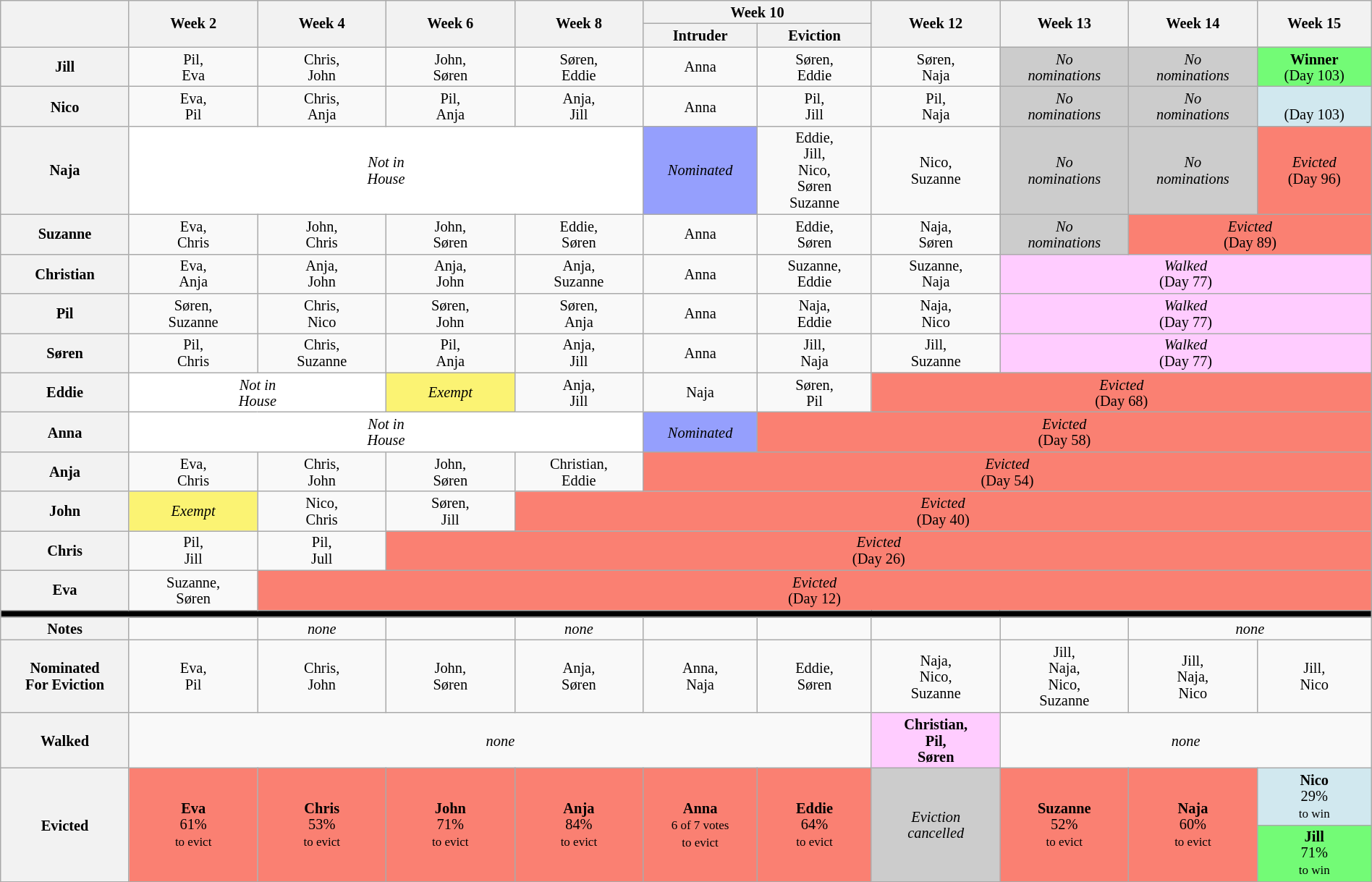<table class="wikitable" style="text-align:center; width:100%; font-size:85%; line-height:15px;">
<tr>
<th style="width:9%" rowspan=2></th>
<th style="width:9%" rowspan=2>Week 2</th>
<th style="width:9%" rowspan=2>Week 4</th>
<th style="width:9%" rowspan=2>Week 6</th>
<th style="width:9%" rowspan=2>Week 8</th>
<th style="width:18%" colspan=2>Week 10</th>
<th style="width:9%" rowspan=2>Week 12</th>
<th style="width:9%" rowspan=2>Week 13</th>
<th style="width:9%" rowspan=2>Week 14</th>
<th style="width:8%" rowspan=2>Week 15</th>
</tr>
<tr>
<th style="width:8%">Intruder</th>
<th style="width:8%">Eviction</th>
</tr>
<tr>
<th>Jill</th>
<td>Pil,<br>Eva</td>
<td>Chris,<br>John</td>
<td>John,<br>Søren</td>
<td>Søren,<br>Eddie</td>
<td>Anna</td>
<td>Søren,<br>Eddie</td>
<td>Søren,<br>Naja</td>
<td style="background:#CCC"><em>No<br>nominations</em></td>
<td style="background:#CCC"><em>No<br>nominations</em></td>
<td style="background:#73FB76;"><strong>Winner</strong><br>(Day 103)</td>
</tr>
<tr>
<th>Nico</th>
<td>Eva,<br>Pil</td>
<td>Chris,<br>Anja</td>
<td>Pil,<br>Anja</td>
<td>Anja,<br>Jill</td>
<td>Anna</td>
<td>Pil,<br>Jill</td>
<td>Pil,<br>Naja</td>
<td style="background:#CCC"><em>No<br>nominations</em></td>
<td style="background:#CCC"><em>No<br>nominations</em></td>
<td style="background:#D1E8EF;"><br>(Day 103)</td>
</tr>
<tr>
<th>Naja</th>
<td colspan=4 style="background:white"><em>Not in<br>House</em></td>
<td style="background:#959FFD"><em>Nominated</em></td>
<td>Eddie, <br>Jill,<br>Nico,<br>Søren <br>Suzanne</td>
<td>Nico,<br>Suzanne</td>
<td style="background:#CCC"><em>No<br>nominations</em></td>
<td style="background:#CCC"><em>No<br>nominations</em></td>
<td style="background:#FA8072"><em>Evicted</em><br>(Day 96)</td>
</tr>
<tr>
<th>Suzanne</th>
<td>Eva,<br>Chris</td>
<td>John,<br>Chris</td>
<td>John,<br>Søren</td>
<td>Eddie,<br>Søren</td>
<td>Anna</td>
<td>Eddie,<br>Søren</td>
<td>Naja,<br>Søren</td>
<td style="background:#CCC"><em>No<br>nominations</em></td>
<td style="background:#FA8072" colspan=2><em>Evicted</em><br>(Day 89)</td>
</tr>
<tr>
<th>Christian</th>
<td>Eva,<br>Anja</td>
<td>Anja,<br>John</td>
<td>Anja,<br>John</td>
<td>Anja,<br>Suzanne</td>
<td>Anna</td>
<td>Suzanne,<br>Eddie</td>
<td>Suzanne,<br>Naja</td>
<td style="background:#FFCCFF" colspan=3><em>Walked</em><br>(Day 77)</td>
</tr>
<tr>
<th>Pil</th>
<td>Søren,<br>Suzanne</td>
<td>Chris,<br>Nico</td>
<td>Søren,<br>John</td>
<td>Søren,<br>Anja</td>
<td>Anna</td>
<td>Naja,<br>Eddie</td>
<td>Naja,<br>Nico</td>
<td style="background:#FFCCFF" colspan=3><em>Walked</em><br>(Day 77)</td>
</tr>
<tr>
<th>Søren</th>
<td>Pil,<br>Chris</td>
<td>Chris,<br>Suzanne</td>
<td>Pil,<br>Anja</td>
<td>Anja,<br>Jill</td>
<td>Anna</td>
<td>Jill,<br>Naja</td>
<td>Jill,<br>Suzanne</td>
<td style="background:#FFCCFF" colspan=3><em>Walked</em><br>(Day 77)</td>
</tr>
<tr>
<th>Eddie</th>
<td colspan=2 style="background:white"><em>Not in<br>House</em></td>
<td style="background:#FBF373"><em>Exempt</em></td>
<td>Anja,<br>Jill</td>
<td>Naja</td>
<td>Søren,<br>Pil</td>
<td style="background:#FA8072" colspan=4><em>Evicted</em><br>(Day 68)</td>
</tr>
<tr>
<th>Anna</th>
<td colspan=4 style="background:white"><em>Not in<br>House</em></td>
<td style="background:#959FFD"><em>Nominated</em></td>
<td style="background:#FA8072" colspan=5><em>Evicted</em><br>(Day 58)</td>
</tr>
<tr>
<th>Anja</th>
<td>Eva,<br>Chris</td>
<td>Chris,<br>John</td>
<td>John,<br>Søren</td>
<td>Christian,<br>Eddie</td>
<td style="background:#FA8072" colspan=6><em>Evicted</em><br>(Day 54)</td>
</tr>
<tr>
<th>John</th>
<td style="background:#FBF373"><em>Exempt</em></td>
<td>Nico,<br>Chris</td>
<td>Søren,<br>Jill</td>
<td style="background:#FA8072" colspan=7><em>Evicted</em><br>(Day 40)</td>
</tr>
<tr>
<th>Chris</th>
<td>Pil,<br>Jill</td>
<td>Pil,<br>Jull</td>
<td style="background:#FA8072" colspan=8><em>Evicted</em><br>(Day 26)</td>
</tr>
<tr>
<th>Eva</th>
<td>Suzanne,<br>Søren</td>
<td style="background:#FA8072" colspan=9><em>Evicted</em><br>(Day 12)</td>
</tr>
<tr>
<td style="background:#000000" colspan=11></td>
</tr>
<tr>
<th>Notes</th>
<td></td>
<td><em>none</em></td>
<td></td>
<td><em>none</em></td>
<td></td>
<td></td>
<td></td>
<td></td>
<td colspan="2"><em>none</em></td>
</tr>
<tr>
<th>Nominated<br>For Eviction</th>
<td>Eva,<br>Pil</td>
<td>Chris,<br>John</td>
<td>John,<br>Søren</td>
<td>Anja,<br>Søren</td>
<td>Anna,<br>Naja</td>
<td>Eddie,<br>Søren</td>
<td>Naja,<br>Nico,<br>Suzanne</td>
<td>Jill,<br>Naja,<br>Nico,<br>Suzanne</td>
<td>Jill,<br>Naja,<br>Nico</td>
<td>Jill,<br>Nico</td>
</tr>
<tr>
<th>Walked</th>
<td colspan="6"><em>none</em></td>
<td style="background:#FFCCFF"><strong>Christian,<br>Pil,<br>Søren</strong></td>
<td colspan="3"><em>none</em></td>
</tr>
<tr>
<th rowspan=2>Evicted</th>
<td style="background:#FA8072" rowspan=2><strong>Eva</strong><br>61%<br><small>to evict</small></td>
<td style="background:#FA8072" rowspan=2><strong>Chris</strong><br>53%<br><small>to evict</small></td>
<td style="background:#FA8072" rowspan=2><strong>John</strong><br>71%<br><small>to evict</small></td>
<td style="background:#FA8072" rowspan=2><strong>Anja</strong><br>84%<br><small>to evict</small></td>
<td style="background:#FA8072" rowspan=2><strong>Anna</strong><br><small>6 of 7 votes<br>to evict</small></td>
<td style="background:#FA8072" rowspan=2><strong>Eddie</strong><br>64%<br><small>to evict</small></td>
<td style="background:#CCC" rowspan=2><em>Eviction<br>cancelled</em></td>
<td style="background:#FA8072" rowspan=2><strong>Suzanne</strong><br>52%<br><small>to evict</small></td>
<td style="background:#FA8072" rowspan=2><strong>Naja</strong><br>60%<br><small>to evict</small></td>
<td style="background:#D1E8EF"><strong>Nico</strong><br>29%<br><small>to win</small></td>
</tr>
<tr>
<td style="background:#73FB76"><strong>Jill</strong><br>71%<br><small>to win</small></td>
</tr>
</table>
